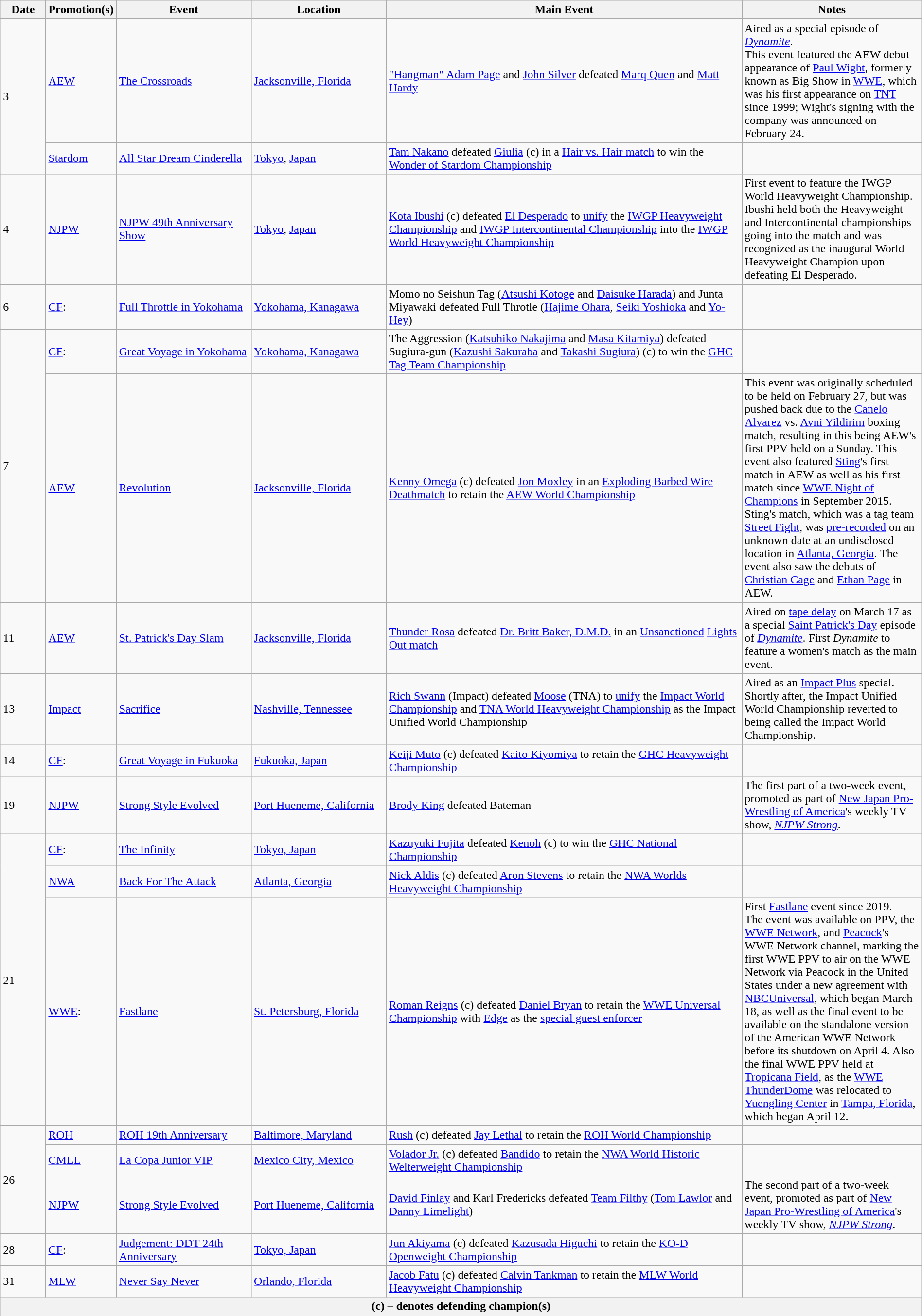<table class="wikitable" style="width:100%;">
<tr>
<th style="width:5%;">Date</th>
<th style="width:5%;">Promotion(s)</th>
<th style="width:15%;">Event</th>
<th style="width:15%;">Location</th>
<th style="width:40%;">Main Event</th>
<th style="width:20%;">Notes</th>
</tr>
<tr>
<td rowspan=2>3</td>
<td><a href='#'>AEW</a></td>
<td><a href='#'>The Crossroads</a></td>
<td><a href='#'>Jacksonville, Florida</a></td>
<td><a href='#'>"Hangman" Adam Page</a> and <a href='#'>John Silver</a> defeated <a href='#'>Marq Quen</a> and <a href='#'>Matt Hardy</a></td>
<td>Aired as a special episode of <em><a href='#'>Dynamite</a></em>.<br>This event featured the AEW debut appearance of <a href='#'>Paul Wight</a>, formerly known as Big Show in <a href='#'>WWE</a>, which was his first appearance on <a href='#'>TNT</a> since 1999; Wight's signing with the company was announced on February 24.</td>
</tr>
<tr>
<td><a href='#'>Stardom</a></td>
<td><a href='#'>All Star Dream Cinderella</a></td>
<td><a href='#'>Tokyo</a>, <a href='#'>Japan</a></td>
<td><a href='#'>Tam Nakano</a> defeated <a href='#'>Giulia</a> (c) in a <a href='#'>Hair vs. Hair match</a> to win the <a href='#'>Wonder of Stardom Championship</a></td>
<td></td>
</tr>
<tr>
<td>4</td>
<td><a href='#'>NJPW</a></td>
<td><a href='#'>NJPW 49th Anniversary Show</a></td>
<td><a href='#'>Tokyo</a>, <a href='#'>Japan</a></td>
<td><a href='#'>Kota Ibushi</a> (c) defeated <a href='#'>El Desperado</a> to <a href='#'>unify</a> the <a href='#'>IWGP Heavyweight Championship</a> and <a href='#'>IWGP Intercontinental Championship</a> into the <a href='#'>IWGP World Heavyweight Championship</a></td>
<td>First event to feature the IWGP World Heavyweight Championship. Ibushi held both the Heavyweight and Intercontinental championships going into the match and was recognized as the inaugural World Heavyweight Champion upon defeating El Desperado.</td>
</tr>
<tr>
<td>6</td>
<td><a href='#'>CF</a>:</td>
<td><a href='#'>Full Throttle in Yokohama</a></td>
<td><a href='#'>Yokohama, Kanagawa</a></td>
<td>Momo no Seishun Tag (<a href='#'>Atsushi Kotoge</a> and <a href='#'>Daisuke Harada</a>) and Junta Miyawaki defeated Full Throtle (<a href='#'>Hajime Ohara</a>, <a href='#'>Seiki Yoshioka</a> and <a href='#'>Yo-Hey</a>)</td>
<td></td>
</tr>
<tr>
<td rowspan=2>7</td>
<td><a href='#'>CF</a>:</td>
<td><a href='#'>Great Voyage in Yokohama</a></td>
<td><a href='#'>Yokohama, Kanagawa</a></td>
<td>The Aggression (<a href='#'>Katsuhiko Nakajima</a> and <a href='#'>Masa Kitamiya</a>) defeated Sugiura-gun (<a href='#'>Kazushi Sakuraba</a> and <a href='#'>Takashi Sugiura</a>) (c) to win the <a href='#'>GHC Tag Team Championship</a></td>
<td></td>
</tr>
<tr>
<td><a href='#'>AEW</a></td>
<td><a href='#'>Revolution</a></td>
<td><a href='#'>Jacksonville, Florida</a></td>
<td><a href='#'>Kenny Omega</a> (c) defeated <a href='#'>Jon Moxley</a> in an <a href='#'>Exploding Barbed Wire Deathmatch</a> to retain the <a href='#'>AEW World Championship</a></td>
<td>This event was originally scheduled to be held on February 27, but was pushed back due to the <a href='#'>Canelo Alvarez</a> vs. <a href='#'>Avni Yildirim</a> boxing match, resulting in this being AEW's first PPV held on a Sunday. This event also featured <a href='#'>Sting</a>'s first match in AEW as well as his first match since <a href='#'>WWE Night of Champions</a> in September 2015. Sting's match, which was a tag team <a href='#'>Street Fight</a>, was <a href='#'>pre-recorded</a> on an unknown date at an undisclosed location in <a href='#'>Atlanta, Georgia</a>. The event also saw the debuts of <a href='#'>Christian Cage</a> and <a href='#'>Ethan Page</a> in AEW.</td>
</tr>
<tr>
<td>11</td>
<td><a href='#'>AEW</a></td>
<td><a href='#'>St. Patrick's Day Slam</a></td>
<td><a href='#'>Jacksonville, Florida</a></td>
<td><a href='#'>Thunder Rosa</a> defeated <a href='#'>Dr. Britt Baker, D.M.D.</a> in an <a href='#'>Unsanctioned</a> <a href='#'>Lights Out match</a></td>
<td>Aired on <a href='#'>tape delay</a> on March 17 as a special <a href='#'>Saint Patrick's Day</a> episode of <em><a href='#'>Dynamite</a></em>. First <em>Dynamite</em> to feature a women's match as the main event.</td>
</tr>
<tr>
<td>13</td>
<td><a href='#'>Impact</a></td>
<td><a href='#'>Sacrifice</a></td>
<td><a href='#'>Nashville, Tennessee</a></td>
<td><a href='#'>Rich Swann</a> (Impact) defeated <a href='#'>Moose</a> (TNA) to <a href='#'>unify</a> the <a href='#'>Impact World Championship</a> and <a href='#'>TNA World Heavyweight Championship</a> as the Impact Unified World Championship</td>
<td>Aired as an <a href='#'>Impact Plus</a> special. Shortly after, the Impact Unified World Championship reverted to being called the Impact World Championship.</td>
</tr>
<tr>
<td>14</td>
<td><a href='#'>CF</a>:</td>
<td><a href='#'>Great Voyage in Fukuoka</a></td>
<td><a href='#'>Fukuoka, Japan</a></td>
<td><a href='#'>Keiji Muto</a> (c) defeated <a href='#'>Kaito Kiyomiya</a> to retain the <a href='#'>GHC Heavyweight Championship</a></td>
<td></td>
</tr>
<tr>
<td>19</td>
<td><a href='#'>NJPW</a></td>
<td><a href='#'>Strong Style Evolved</a><br></td>
<td><a href='#'>Port Hueneme, California</a></td>
<td><a href='#'>Brody King</a> defeated Bateman</td>
<td>The first part of a two-week event, promoted as part of <a href='#'>New Japan Pro-Wrestling of America</a>'s weekly TV show, <em><a href='#'>NJPW Strong</a></em>.</td>
</tr>
<tr>
<td rowspan=3>21</td>
<td><a href='#'>CF</a>:</td>
<td><a href='#'>The Infinity</a></td>
<td><a href='#'>Tokyo, Japan</a></td>
<td><a href='#'>Kazuyuki Fujita</a> defeated <a href='#'>Kenoh</a> (c) to win the <a href='#'>GHC National Championship</a></td>
<td></td>
</tr>
<tr>
<td><a href='#'>NWA</a></td>
<td><a href='#'>Back For The Attack</a></td>
<td><a href='#'>Atlanta, Georgia</a></td>
<td><a href='#'>Nick Aldis</a> (c) defeated <a href='#'>Aron Stevens</a> to retain the <a href='#'>NWA Worlds Heavyweight Championship</a></td>
<td></td>
</tr>
<tr>
<td><a href='#'>WWE</a>:</td>
<td><a href='#'>Fastlane</a></td>
<td><a href='#'>St. Petersburg, Florida</a></td>
<td><a href='#'>Roman Reigns</a> (c) defeated <a href='#'>Daniel Bryan</a> to retain the <a href='#'>WWE Universal Championship</a> with <a href='#'>Edge</a> as the <a href='#'>special guest enforcer</a></td>
<td>First <a href='#'>Fastlane</a> event since 2019.<br>The event was available on PPV, the <a href='#'>WWE Network</a>, and <a href='#'>Peacock</a>'s WWE Network channel, marking the first WWE PPV to air on the WWE Network via Peacock in the United States under a new agreement with <a href='#'>NBCUniversal</a>, which began March 18, as well as the final event to be available on the standalone version of the American WWE Network before its shutdown on April 4. Also the final WWE PPV held at <a href='#'>Tropicana Field</a>, as the <a href='#'>WWE ThunderDome</a> was relocated to <a href='#'>Yuengling Center</a> in <a href='#'>Tampa, Florida</a>, which began April 12.</td>
</tr>
<tr>
<td rowspan=3>26</td>
<td><a href='#'>ROH</a></td>
<td><a href='#'>ROH 19th Anniversary</a></td>
<td><a href='#'>Baltimore, Maryland</a></td>
<td><a href='#'>Rush</a> (c) defeated <a href='#'>Jay Lethal</a> to retain the <a href='#'>ROH World Championship</a></td>
<td></td>
</tr>
<tr>
<td><a href='#'>CMLL</a></td>
<td><a href='#'>La Copa Junior VIP</a></td>
<td><a href='#'>Mexico City, Mexico</a></td>
<td><a href='#'>Volador Jr.</a> (c) defeated <a href='#'>Bandido</a> to retain the <a href='#'>NWA World Historic Welterweight Championship</a></td>
<td></td>
</tr>
<tr>
<td><a href='#'>NJPW</a></td>
<td><a href='#'>Strong Style Evolved</a><br></td>
<td><a href='#'>Port Hueneme, California</a></td>
<td><a href='#'>David Finlay</a> and Karl Fredericks defeated <a href='#'>Team Filthy</a> (<a href='#'>Tom Lawlor</a> and <a href='#'>Danny Limelight</a>)</td>
<td>The second part of a two-week event, promoted as part of <a href='#'>New Japan Pro-Wrestling of America</a>'s weekly TV show, <em><a href='#'>NJPW Strong</a></em>.</td>
</tr>
<tr>
<td>28</td>
<td><a href='#'>CF</a>:</td>
<td><a href='#'>Judgement: DDT 24th Anniversary</a></td>
<td><a href='#'>Tokyo, Japan</a></td>
<td><a href='#'>Jun Akiyama</a> (c) defeated <a href='#'>Kazusada Higuchi</a> to retain the <a href='#'>KO-D Openweight Championship</a></td>
<td></td>
</tr>
<tr>
<td>31</td>
<td><a href='#'>MLW</a></td>
<td><a href='#'>Never Say Never</a></td>
<td><a href='#'>Orlando, Florida</a></td>
<td><a href='#'>Jacob Fatu</a> (c) defeated <a href='#'>Calvin Tankman</a> to retain the <a href='#'>MLW World Heavyweight Championship</a></td>
<td></td>
</tr>
<tr>
<th colspan="6">(c) – denotes defending champion(s)</th>
</tr>
</table>
